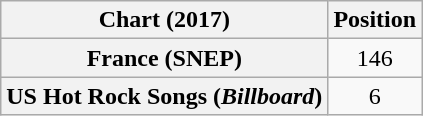<table class="wikitable sortable plainrowheaders" style="text-align:center">
<tr>
<th>Chart (2017)</th>
<th>Position</th>
</tr>
<tr>
<th scope="row">France (SNEP)</th>
<td>146</td>
</tr>
<tr>
<th scope="row">US Hot Rock Songs (<em>Billboard</em>)</th>
<td>6</td>
</tr>
</table>
